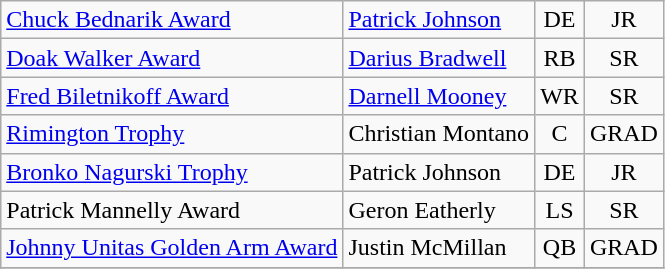<table class="wikitable">
<tr>
<td><a href='#'>Chuck Bednarik Award</a></td>
<td><a href='#'>Patrick Johnson</a></td>
<td align=center>DE</td>
<td align=center>JR</td>
</tr>
<tr>
<td><a href='#'>Doak Walker Award</a></td>
<td><a href='#'>Darius Bradwell</a></td>
<td align=center>RB</td>
<td align=center>SR</td>
</tr>
<tr>
<td><a href='#'>Fred Biletnikoff Award</a></td>
<td><a href='#'>Darnell Mooney</a></td>
<td align=center>WR</td>
<td align=center>SR</td>
</tr>
<tr>
<td><a href='#'>Rimington Trophy</a></td>
<td>Christian Montano</td>
<td align=center>C</td>
<td align=center>GRAD</td>
</tr>
<tr>
<td><a href='#'>Bronko Nagurski Trophy</a></td>
<td>Patrick Johnson</td>
<td align=center>DE</td>
<td align=center>JR</td>
</tr>
<tr>
<td>Patrick Mannelly Award</td>
<td>Geron Eatherly</td>
<td align=center>LS</td>
<td align=center>SR</td>
</tr>
<tr>
<td><a href='#'>Johnny Unitas Golden Arm Award</a></td>
<td>Justin McMillan</td>
<td align=center>QB</td>
<td align=center>GRAD</td>
</tr>
<tr>
</tr>
</table>
